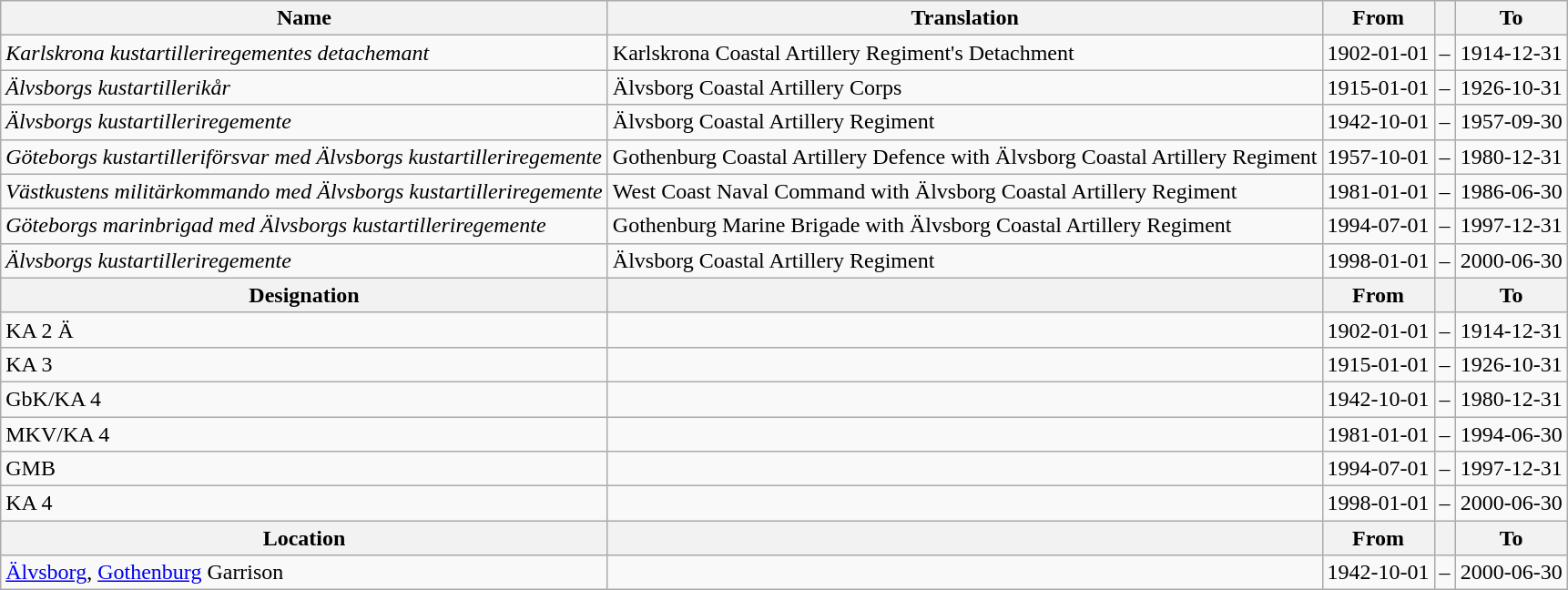<table class="wikitable">
<tr>
<th style="font-weight:bold;">Name</th>
<th style="font-weight:bold;">Translation</th>
<th style="text-align: center; font-weight:bold;">From</th>
<th></th>
<th style="text-align: center; font-weight:bold;">To</th>
</tr>
<tr>
<td style="font-style:italic;">Karlskrona kustartilleriregementes detachemant</td>
<td>Karlskrona Coastal Artillery Regiment's Detachment</td>
<td>1902-01-01</td>
<td>–</td>
<td>1914-12-31</td>
</tr>
<tr>
<td style="font-style:italic;">Älvsborgs kustartillerikår</td>
<td>Älvsborg Coastal Artillery Corps</td>
<td>1915-01-01</td>
<td>–</td>
<td>1926-10-31</td>
</tr>
<tr>
<td style="font-style:italic;">Älvsborgs kustartilleriregemente</td>
<td>Älvsborg Coastal Artillery Regiment</td>
<td>1942-10-01</td>
<td>–</td>
<td>1957-09-30</td>
</tr>
<tr>
<td style="font-style:italic;">Göteborgs kustartilleriförsvar med Älvsborgs kustartilleriregemente</td>
<td>Gothenburg Coastal Artillery Defence with Älvsborg Coastal Artillery Regiment</td>
<td>1957-10-01</td>
<td>–</td>
<td>1980-12-31</td>
</tr>
<tr>
<td style="font-style:italic;">Västkustens militärkommando med Älvsborgs kustartilleriregemente</td>
<td>West Coast Naval Command with Älvsborg Coastal Artillery Regiment</td>
<td>1981-01-01</td>
<td>–</td>
<td>1986-06-30</td>
</tr>
<tr>
<td style="font-style:italic;">Göteborgs marinbrigad med Älvsborgs kustartilleriregemente</td>
<td>Gothenburg Marine Brigade with Älvsborg Coastal Artillery Regiment</td>
<td>1994-07-01</td>
<td>–</td>
<td>1997-12-31</td>
</tr>
<tr>
<td style="font-style:italic;">Älvsborgs kustartilleriregemente</td>
<td>Älvsborg Coastal Artillery Regiment</td>
<td>1998-01-01</td>
<td>–</td>
<td>2000-06-30</td>
</tr>
<tr>
<th style="font-weight:bold;">Designation</th>
<th style="font-weight:bold;"></th>
<th style="text-align: center; font-weight:bold;">From</th>
<th></th>
<th style="text-align: center; font-weight:bold;">To</th>
</tr>
<tr>
<td>KA 2 Ä</td>
<td></td>
<td style="text-align: center;">1902-01-01</td>
<td style="text-align: center;">–</td>
<td style="text-align: center;">1914-12-31</td>
</tr>
<tr>
<td>KA 3</td>
<td></td>
<td style="text-align: center;">1915-01-01</td>
<td style="text-align: center;">–</td>
<td style="text-align: center;">1926-10-31</td>
</tr>
<tr>
<td>GbK/KA 4</td>
<td></td>
<td style="text-align: center;">1942-10-01</td>
<td style="text-align: center;">–</td>
<td style="text-align: center;">1980-12-31</td>
</tr>
<tr>
<td>MKV/KA 4</td>
<td></td>
<td style="text-align: center;">1981-01-01</td>
<td style="text-align: center;">–</td>
<td style="text-align: center;">1994-06-30</td>
</tr>
<tr>
<td>GMB</td>
<td></td>
<td style="text-align: center;">1994-07-01</td>
<td style="text-align: center;">–</td>
<td style="text-align: center;">1997-12-31</td>
</tr>
<tr>
<td>KA 4</td>
<td></td>
<td style="text-align: center;">1998-01-01</td>
<td style="text-align: center;">–</td>
<td style="text-align: center;">2000-06-30</td>
</tr>
<tr>
<th style="font-weight:bold;">Location</th>
<th style="font-weight:bold;"></th>
<th style="text-align: center; font-weight:bold;">From</th>
<th></th>
<th style="text-align: center; font-weight:bold;">To</th>
</tr>
<tr>
<td><a href='#'>Älvsborg</a>, <a href='#'>Gothenburg</a> Garrison</td>
<td></td>
<td style="text-align: center;">1942-10-01</td>
<td style="text-align: center;">–</td>
<td style="text-align: center;">2000-06-30</td>
</tr>
</table>
